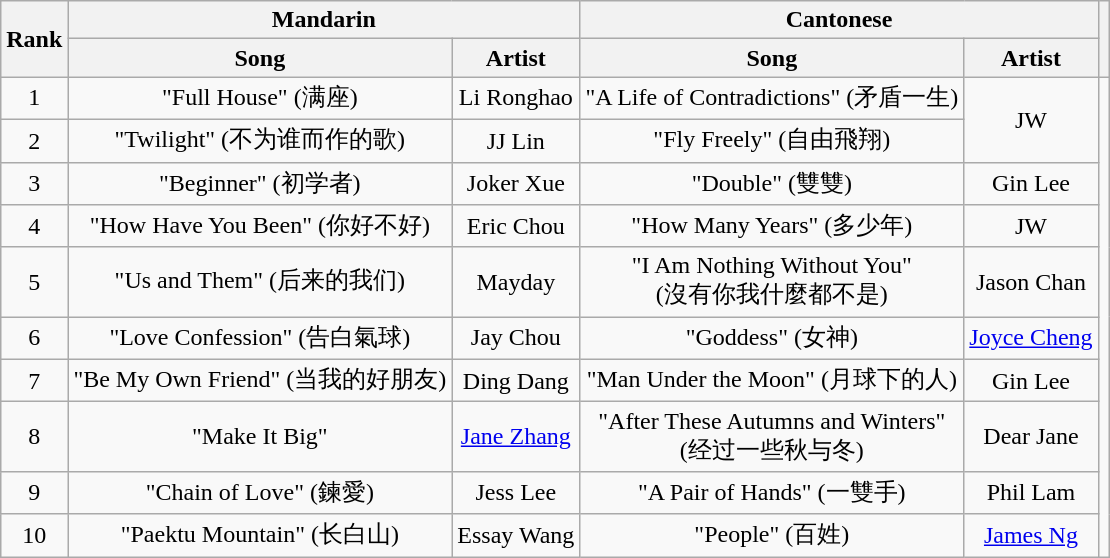<table class="wikitable plainrowheaders" style="text-align:center">
<tr>
<th rowspan="2">Rank</th>
<th colspan="2">Mandarin</th>
<th colspan="2">Cantonese</th>
<th rowspan="2"></th>
</tr>
<tr>
<th>Song</th>
<th>Artist</th>
<th>Song</th>
<th>Artist</th>
</tr>
<tr>
<td>1</td>
<td>"Full House" (满座)</td>
<td>Li Ronghao</td>
<td>"A Life of Contradictions" (矛盾一生)</td>
<td rowspan="2">JW</td>
<td rowspan="10"></td>
</tr>
<tr>
<td>2</td>
<td>"Twilight" (不为谁而作的歌)</td>
<td>JJ Lin</td>
<td>"Fly Freely" (自由飛翔)</td>
</tr>
<tr>
<td>3</td>
<td>"Beginner" (初学者)</td>
<td>Joker Xue</td>
<td>"Double" (雙雙)</td>
<td>Gin Lee</td>
</tr>
<tr>
<td>4</td>
<td>"How Have You Been" (你好不好)</td>
<td>Eric Chou</td>
<td>"How Many Years" (多少年)</td>
<td>JW</td>
</tr>
<tr>
<td>5</td>
<td>"Us and Them" (后来的我们)</td>
<td>Mayday</td>
<td>"I Am Nothing Without You"<br>(沒有你我什麼都不是)</td>
<td>Jason Chan</td>
</tr>
<tr>
<td>6</td>
<td>"Love Confession" (告白氣球)</td>
<td>Jay Chou</td>
<td>"Goddess" (女神)</td>
<td><a href='#'>Joyce Cheng</a></td>
</tr>
<tr>
<td>7</td>
<td>"Be My Own Friend" (当我的好朋友)</td>
<td>Ding Dang</td>
<td>"Man Under the Moon" (月球下的人)</td>
<td>Gin Lee</td>
</tr>
<tr>
<td>8</td>
<td>"Make It Big"</td>
<td><a href='#'>Jane Zhang</a></td>
<td>"After These Autumns and Winters"<br>(经过一些秋与冬)</td>
<td>Dear Jane</td>
</tr>
<tr>
<td>9</td>
<td>"Chain of Love" (鍊愛)</td>
<td>Jess Lee</td>
<td>"A Pair of Hands" (一雙手)</td>
<td>Phil Lam</td>
</tr>
<tr>
<td>10</td>
<td>"Paektu Mountain" (长白山)</td>
<td>Essay Wang</td>
<td>"People" (百姓)</td>
<td><a href='#'>James Ng</a></td>
</tr>
</table>
